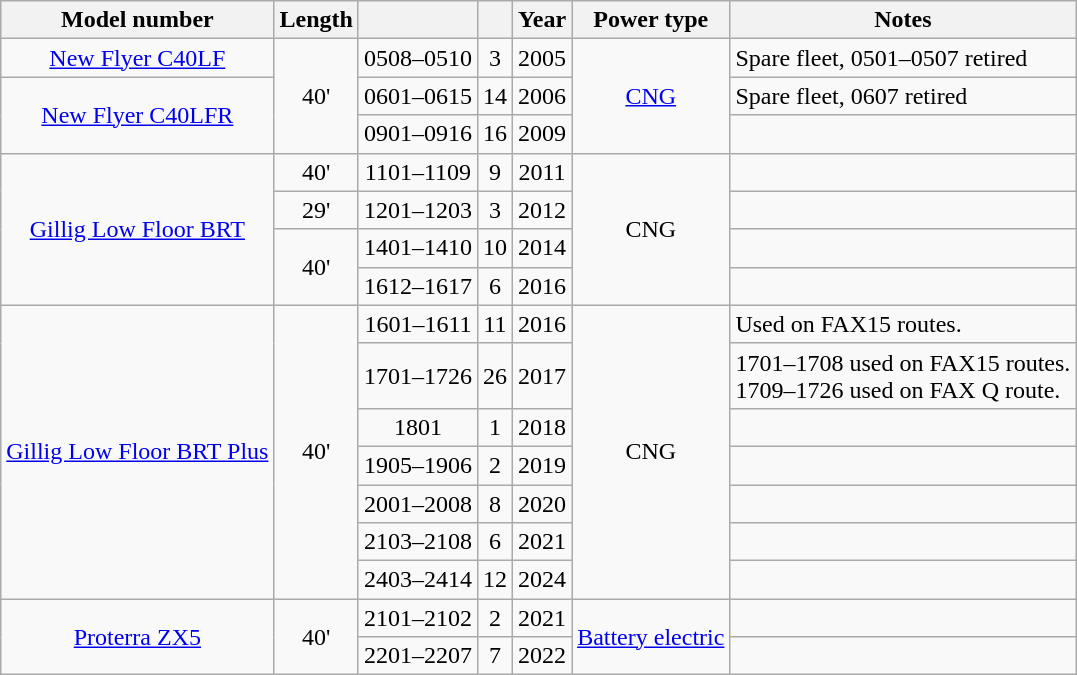<table class="wikitable sticky-header" style="text-align:center">
<tr>
<th>Model number</th>
<th>Length</th>
<th></th>
<th></th>
<th>Year</th>
<th>Power type</th>
<th>Notes</th>
</tr>
<tr>
<td><a href='#'>New Flyer C40LF</a></td>
<td rowspan=3>40'</td>
<td>0508–0510</td>
<td>3</td>
<td>2005</td>
<td rowspan=3><a href='#'>CNG</a></td>
<td align="left">Spare fleet, 0501–0507 retired</td>
</tr>
<tr>
<td rowspan=2><a href='#'>New Flyer C40LFR</a></td>
<td>0601–0615</td>
<td>14</td>
<td>2006</td>
<td align="left">Spare fleet, 0607 retired</td>
</tr>
<tr style="text-align:center;">
<td>0901–0916</td>
<td>16</td>
<td>2009</td>
<td align="left"></td>
</tr>
<tr l>
<td rowspan=4><a href='#'>Gillig Low Floor BRT</a></td>
<td>40'</td>
<td>1101–1109</td>
<td>9</td>
<td>2011</td>
<td rowspan=4>CNG</td>
<td align="left"></td>
</tr>
<tr style="text-align:center;">
<td>29'</td>
<td>1201–1203</td>
<td>3</td>
<td>2012</td>
<td align="left"></td>
</tr>
<tr>
<td rowspan=2>40'</td>
<td>1401–1410</td>
<td>10</td>
<td>2014</td>
<td align="left"></td>
</tr>
<tr>
<td>1612–1617</td>
<td>6</td>
<td>2016</td>
<td align="left"></td>
</tr>
<tr>
<td rowspan="7"><a href='#'>Gillig Low Floor BRT Plus</a></td>
<td rowspan="7">40'</td>
<td>1601–1611</td>
<td>11</td>
<td>2016</td>
<td rowspan="7">CNG</td>
<td align="left">Used on FAX15 routes.</td>
</tr>
<tr style="text-align:center;">
<td>1701–1726</td>
<td>26</td>
<td>2017</td>
<td align="left">1701–1708 used on FAX15 routes.<br>1709–1726 used on FAX Q route.</td>
</tr>
<tr>
<td>1801</td>
<td>1</td>
<td>2018</td>
<td align="left"></td>
</tr>
<tr>
<td>1905–1906</td>
<td>2</td>
<td>2019</td>
<td align="left"></td>
</tr>
<tr>
<td>2001–2008</td>
<td>8</td>
<td>2020</td>
<td align="left"></td>
</tr>
<tr>
<td>2103–2108</td>
<td>6</td>
<td>2021</td>
<td align="left"></td>
</tr>
<tr>
<td>2403–2414</td>
<td>12</td>
<td>2024</td>
<td></td>
</tr>
<tr>
<td rowspan="2"><a href='#'>Proterra ZX5</a></td>
<td rowspan="2">40'</td>
<td>2101–2102</td>
<td>2</td>
<td>2021</td>
<td rowspan="2"><a href='#'>Battery electric</a></td>
<td></td>
</tr>
<tr style="text-align:center;">
<td>2201–2207</td>
<td>7</td>
<td>2022</td>
<td></td>
</tr>
</table>
